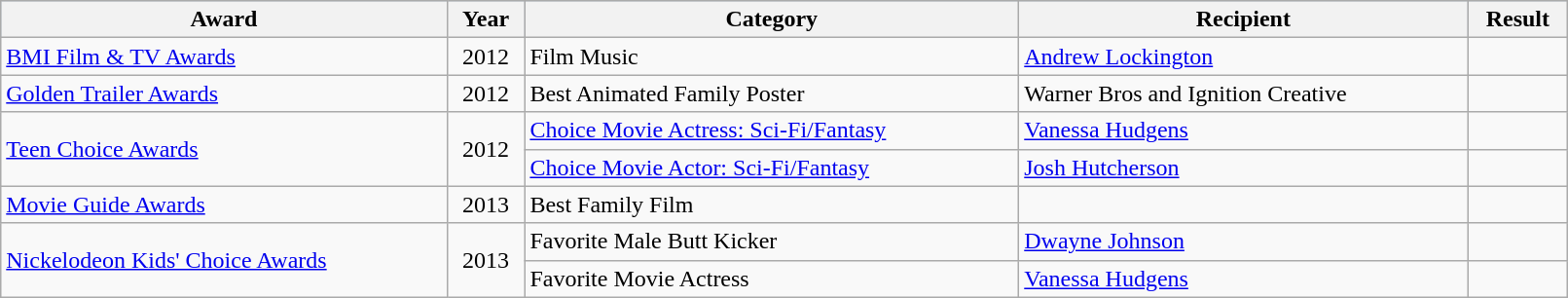<table class="wikitable" width="85%">
<tr style="background:#b0c4de; text-align:center;">
<th>Award</th>
<th>Year</th>
<th>Category</th>
<th>Recipient</th>
<th>Result</th>
</tr>
<tr>
<td rowspan="1"><a href='#'>BMI Film & TV Awards</a></td>
<td align="center" rowspan="1">2012</td>
<td>Film Music</td>
<td><a href='#'>Andrew Lockington</a></td>
<td></td>
</tr>
<tr>
<td rowspan="1"><a href='#'>Golden Trailer Awards</a></td>
<td align="center" rowspan="1">2012</td>
<td>Best Animated Family Poster</td>
<td>Warner Bros and Ignition Creative</td>
<td></td>
</tr>
<tr>
<td rowspan="2"><a href='#'>Teen Choice Awards</a></td>
<td align="center" rowspan="2">2012</td>
<td><a href='#'>Choice Movie Actress: Sci-Fi/Fantasy</a></td>
<td><a href='#'>Vanessa Hudgens</a></td>
<td></td>
</tr>
<tr>
<td><a href='#'>Choice Movie Actor: Sci-Fi/Fantasy</a></td>
<td><a href='#'>Josh Hutcherson</a></td>
<td></td>
</tr>
<tr>
<td rowspan="1"><a href='#'>Movie Guide Awards</a></td>
<td align="center" rowspan="1">2013</td>
<td>Best Family Film</td>
<td></td>
<td></td>
</tr>
<tr>
<td rowspan="2"><a href='#'>Nickelodeon Kids' Choice Awards</a></td>
<td align="center" rowspan="2">2013</td>
<td>Favorite Male Butt Kicker</td>
<td><a href='#'>Dwayne Johnson</a></td>
<td></td>
</tr>
<tr>
<td>Favorite Movie Actress</td>
<td><a href='#'>Vanessa Hudgens</a></td>
<td></td>
</tr>
</table>
